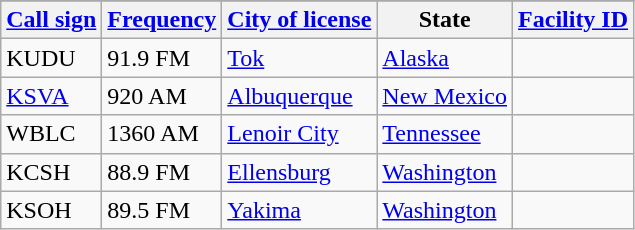<table class="wikitable sortable">
<tr>
</tr>
<tr>
<th><a href='#'>Call sign</a></th>
<th data-sort-type="number"><a href='#'>Frequency</a></th>
<th><a href='#'>City of license</a></th>
<th>State</th>
<th data-sort-type="number"><a href='#'>Facility ID</a></th>
</tr>
<tr>
<td>KUDU</td>
<td>91.9 FM</td>
<td><a href='#'>Tok</a></td>
<td><a href='#'>Alaska</a></td>
<td></td>
</tr>
<tr>
<td><a href='#'>KSVA</a></td>
<td>920 AM</td>
<td><a href='#'>Albuquerque</a></td>
<td><a href='#'>New Mexico</a></td>
<td></td>
</tr>
<tr>
<td>WBLC</td>
<td>1360 AM</td>
<td><a href='#'>Lenoir City</a></td>
<td><a href='#'>Tennessee</a></td>
<td></td>
</tr>
<tr>
<td>KCSH</td>
<td>88.9 FM</td>
<td><a href='#'>Ellensburg</a></td>
<td><a href='#'>Washington</a></td>
<td></td>
</tr>
<tr>
<td>KSOH</td>
<td>89.5 FM</td>
<td><a href='#'>Yakima</a></td>
<td><a href='#'>Washington</a></td>
<td></td>
</tr>
</table>
